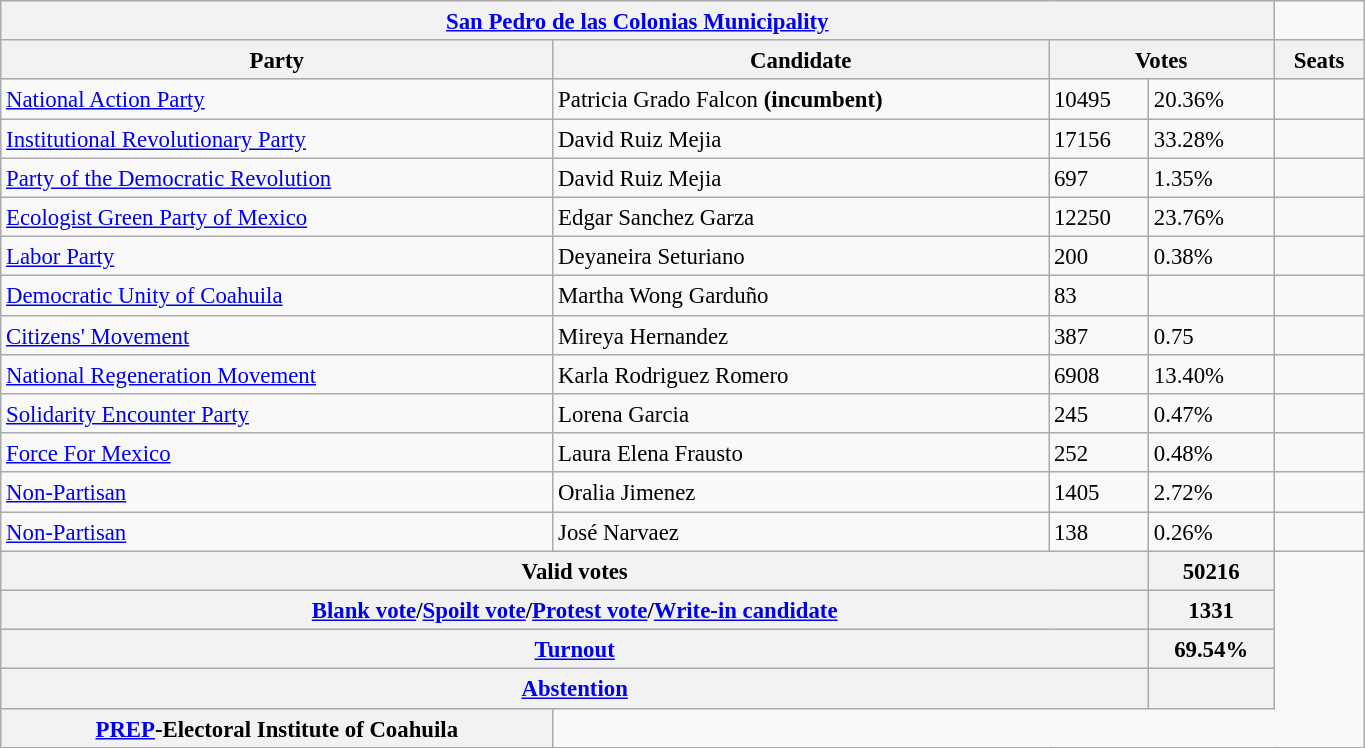<table class="wikitable collapsible collapsed" style="font-size:95%; width:72%; line-height:126%; margin-bottom:0">
<tr>
<th Colspan = 4> <strong><a href='#'>San Pedro de las Colonias Municipality</a></strong></th>
</tr>
<tr style="background:#efefef;">
<th Colspan = 1><strong>Party</strong></th>
<th Colspan = 1><strong>Candidate</strong></th>
<th Colspan = 2><strong>Votes</strong></th>
<th Colspan = 1><strong>Seats</strong></th>
</tr>
<tr>
<td> <a href='#'>National Action Party</a></td>
<td>Patricia Grado Falcon <strong>(incumbent)</strong></td>
<td>10495</td>
<td>20.36%</td>
<td></td>
</tr>
<tr>
<td> <a href='#'>Institutional Revolutionary Party</a></td>
<td>David Ruiz Mejia</td>
<td>17156</td>
<td>33.28%</td>
<td></td>
</tr>
<tr>
<td> <a href='#'>Party of the Democratic Revolution</a></td>
<td>David Ruiz Mejia</td>
<td>697</td>
<td>1.35%</td>
<td></td>
</tr>
<tr>
<td> <a href='#'>Ecologist Green Party of Mexico</a></td>
<td>Edgar Sanchez Garza</td>
<td>12250</td>
<td>23.76%</td>
<td></td>
</tr>
<tr>
<td> <a href='#'>Labor Party</a></td>
<td>Deyaneira Seturiano</td>
<td>200</td>
<td>0.38%</td>
<td></td>
</tr>
<tr>
<td><a href='#'>Democratic Unity of Coahuila</a></td>
<td>Martha Wong Garduño</td>
<td>83</td>
<td></td>
<td></td>
</tr>
<tr>
<td> <a href='#'>Citizens' Movement</a></td>
<td>Mireya Hernandez</td>
<td>387</td>
<td>0.75</td>
<td></td>
</tr>
<tr>
<td> <a href='#'>National Regeneration Movement</a></td>
<td>Karla Rodriguez Romero</td>
<td>6908</td>
<td>13.40%</td>
<td></td>
</tr>
<tr>
<td> <a href='#'>Solidarity Encounter Party</a></td>
<td>Lorena Garcia</td>
<td>245</td>
<td>0.47%</td>
<td></td>
</tr>
<tr>
<td><a href='#'>Force For Mexico</a></td>
<td>Laura Elena Frausto</td>
<td>252</td>
<td>0.48%</td>
<td></td>
</tr>
<tr>
<td><a href='#'>Non-Partisan</a></td>
<td>Oralia Jimenez</td>
<td>1405</td>
<td>2.72%</td>
<td></td>
</tr>
<tr>
<td><a href='#'>Non-Partisan</a></td>
<td>José Narvaez</td>
<td>138</td>
<td>0.26%</td>
<td></td>
</tr>
<tr>
<th Colspan = 3><strong>Valid votes</strong></th>
<th>50216</th>
</tr>
<tr>
<th Colspan = 3><strong><a href='#'>Blank vote</a>/<a href='#'>Spoilt vote</a>/<a href='#'>Protest vote</a>/<a href='#'>Write-in candidate</a></strong></th>
<th>1331</th>
</tr>
<tr>
<th Colspan = 3><strong><a href='#'>Turnout</a></strong></th>
<th>69.54%</th>
</tr>
<tr>
<th Colspan = 3><strong><a href='#'>Abstention</a></strong></th>
<th></th>
</tr>
<tr>
<th Colspan =><a href='#'>PREP</a>-Electoral Institute of Coahuila</th>
</tr>
<tr>
</tr>
</table>
